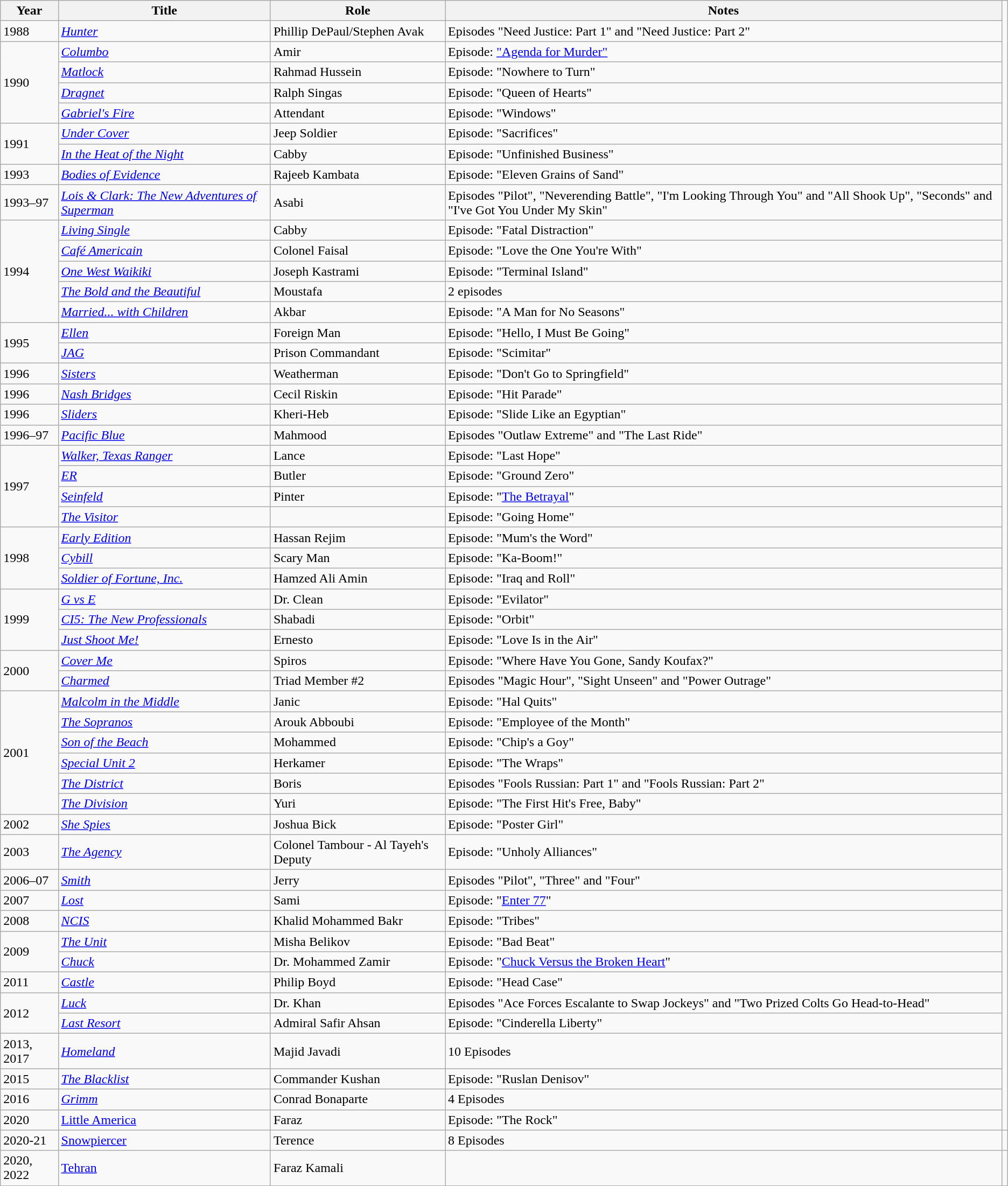<table class="wikitable">
<tr>
<th>Year</th>
<th>Title</th>
<th>Role</th>
<th>Notes</th>
</tr>
<tr>
<td>1988</td>
<td><em><a href='#'>Hunter</a></em></td>
<td>Phillip DePaul/Stephen Avak</td>
<td>Episodes "Need Justice: Part 1" and "Need Justice: Part 2"</td>
</tr>
<tr>
<td rowspan="4">1990</td>
<td><em><a href='#'>Columbo</a></em></td>
<td>Amir</td>
<td>Episode: <a href='#'>"Agenda for Murder"</a></td>
</tr>
<tr>
<td><em><a href='#'>Matlock</a></em></td>
<td>Rahmad Hussein</td>
<td>Episode: "Nowhere to Turn"</td>
</tr>
<tr>
<td><em><a href='#'>Dragnet</a></em></td>
<td>Ralph Singas</td>
<td>Episode: "Queen of Hearts"</td>
</tr>
<tr>
<td><em><a href='#'>Gabriel's Fire</a></em></td>
<td>Attendant</td>
<td>Episode: "Windows"</td>
</tr>
<tr>
<td rowspan="2">1991</td>
<td><em><a href='#'>Under Cover</a></em></td>
<td>Jeep Soldier</td>
<td>Episode: "Sacrifices"</td>
</tr>
<tr>
<td><em><a href='#'>In the Heat of the Night</a></em></td>
<td>Cabby</td>
<td>Episode: "Unfinished Business"</td>
</tr>
<tr>
<td>1993</td>
<td><em><a href='#'>Bodies of Evidence</a></em></td>
<td>Rajeeb Kambata</td>
<td>Episode: "Eleven Grains of Sand"</td>
</tr>
<tr>
<td>1993–97</td>
<td><em><a href='#'>Lois & Clark: The New Adventures of Superman</a></em></td>
<td>Asabi</td>
<td>Episodes "Pilot", "Neverending Battle", "I'm Looking Through You" and "All Shook Up", "Seconds" and "I've Got You Under My Skin"</td>
</tr>
<tr>
<td rowspan="5">1994</td>
<td><em><a href='#'>Living Single</a></em></td>
<td>Cabby</td>
<td>Episode: "Fatal Distraction"</td>
</tr>
<tr>
<td><em><a href='#'>Café Americain</a></em></td>
<td>Colonel Faisal</td>
<td>Episode: "Love the One You're With"</td>
</tr>
<tr>
<td><em><a href='#'>One West Waikiki</a></em></td>
<td>Joseph Kastrami</td>
<td>Episode: "Terminal Island"</td>
</tr>
<tr>
<td><em><a href='#'>The Bold and the Beautiful</a></em></td>
<td>Moustafa</td>
<td>2 episodes</td>
</tr>
<tr>
<td><em><a href='#'>Married... with Children</a></em></td>
<td>Akbar</td>
<td>Episode: "A Man for No Seasons"</td>
</tr>
<tr>
<td rowspan="2">1995</td>
<td><em><a href='#'>Ellen</a></em></td>
<td>Foreign Man</td>
<td>Episode: "Hello, I Must Be Going"</td>
</tr>
<tr>
<td><em><a href='#'>JAG</a></em></td>
<td>Prison Commandant</td>
<td>Episode: "Scimitar"</td>
</tr>
<tr>
<td>1996</td>
<td><em><a href='#'>Sisters</a></em></td>
<td>Weatherman</td>
<td>Episode: "Don't Go to Springfield"</td>
</tr>
<tr>
<td>1996</td>
<td><em><a href='#'>Nash Bridges</a></em></td>
<td>Cecil Riskin</td>
<td>Episode: "Hit Parade"</td>
</tr>
<tr>
<td>1996</td>
<td><em><a href='#'>Sliders</a></em></td>
<td>Kheri-Heb</td>
<td>Episode: "Slide Like an Egyptian"</td>
</tr>
<tr>
<td>1996–97</td>
<td><em><a href='#'>Pacific Blue</a></em></td>
<td>Mahmood</td>
<td>Episodes "Outlaw Extreme" and "The Last Ride"</td>
</tr>
<tr>
<td rowspan="4">1997</td>
<td><em><a href='#'>Walker, Texas Ranger</a></em></td>
<td>Lance</td>
<td>Episode: "Last Hope"</td>
</tr>
<tr>
<td><em><a href='#'>ER</a></em></td>
<td>Butler</td>
<td>Episode: "Ground Zero"</td>
</tr>
<tr>
<td><em><a href='#'>Seinfeld</a></em></td>
<td>Pinter</td>
<td>Episode: "<a href='#'>The Betrayal</a>"</td>
</tr>
<tr>
<td><em><a href='#'>The Visitor</a></em></td>
<td></td>
<td>Episode: "Going Home"</td>
</tr>
<tr>
<td rowspan="3">1998</td>
<td><em><a href='#'>Early Edition</a></em></td>
<td>Hassan Rejim</td>
<td>Episode: "Mum's the Word"</td>
</tr>
<tr>
<td><em><a href='#'>Cybill</a></em></td>
<td>Scary Man</td>
<td>Episode: "Ka-Boom!"</td>
</tr>
<tr>
<td><em><a href='#'>Soldier of Fortune, Inc.</a></em></td>
<td>Hamzed Ali Amin</td>
<td>Episode: "Iraq and Roll"</td>
</tr>
<tr>
<td rowspan="3">1999</td>
<td><em><a href='#'>G vs E</a></em></td>
<td>Dr. Clean</td>
<td>Episode: "Evilator"</td>
</tr>
<tr>
<td><em><a href='#'>CI5: The New Professionals</a></em></td>
<td>Shabadi</td>
<td>Episode: "Orbit"</td>
</tr>
<tr>
<td><em><a href='#'>Just Shoot Me!</a></em></td>
<td>Ernesto</td>
<td>Episode: "Love Is in the Air"</td>
</tr>
<tr>
<td rowspan="2">2000</td>
<td><em><a href='#'>Cover Me</a></em></td>
<td>Spiros</td>
<td>Episode: "Where Have You Gone, Sandy Koufax?"</td>
</tr>
<tr>
<td><em><a href='#'>Charmed</a></em></td>
<td>Triad Member #2</td>
<td>Episodes "Magic Hour", "Sight Unseen" and "Power Outrage"</td>
</tr>
<tr>
<td rowspan="6">2001</td>
<td><em><a href='#'>Malcolm in the Middle</a></em></td>
<td>Janic</td>
<td>Episode: "Hal Quits"</td>
</tr>
<tr>
<td><em><a href='#'>The Sopranos</a></em></td>
<td>Arouk Abboubi</td>
<td>Episode: "Employee of the Month"</td>
</tr>
<tr>
<td><em><a href='#'>Son of the Beach</a></em></td>
<td>Mohammed</td>
<td>Episode: "Chip's a Goy"</td>
</tr>
<tr>
<td><em><a href='#'>Special Unit 2</a></em></td>
<td>Herkamer</td>
<td>Episode: "The Wraps"</td>
</tr>
<tr>
<td><em><a href='#'>The District</a></em></td>
<td>Boris</td>
<td>Episodes "Fools Russian: Part 1" and "Fools Russian: Part 2"</td>
</tr>
<tr>
<td><em><a href='#'>The Division</a></em></td>
<td>Yuri</td>
<td>Episode: "The First Hit's Free, Baby"</td>
</tr>
<tr>
<td>2002</td>
<td><em><a href='#'>She Spies</a></em></td>
<td>Joshua Bick</td>
<td>Episode: "Poster Girl"</td>
</tr>
<tr>
<td>2003</td>
<td><em><a href='#'>The Agency</a></em></td>
<td>Colonel Tambour - Al Tayeh's Deputy</td>
<td>Episode: "Unholy Alliances"</td>
</tr>
<tr>
<td>2006–07</td>
<td><em><a href='#'>Smith</a></em></td>
<td>Jerry</td>
<td>Episodes "Pilot", "Three" and "Four"</td>
</tr>
<tr>
<td>2007</td>
<td><em><a href='#'>Lost</a></em></td>
<td>Sami</td>
<td>Episode: "<a href='#'>Enter 77</a>"</td>
</tr>
<tr>
<td>2008</td>
<td><em><a href='#'>NCIS</a></em></td>
<td>Khalid Mohammed Bakr</td>
<td>Episode: "Tribes"</td>
</tr>
<tr>
<td rowspan="2">2009</td>
<td><em><a href='#'>The Unit</a></em></td>
<td>Misha Belikov</td>
<td>Episode: "Bad Beat"</td>
</tr>
<tr>
<td><em><a href='#'>Chuck</a></em></td>
<td>Dr. Mohammed Zamir</td>
<td>Episode: "<a href='#'>Chuck Versus the Broken Heart</a>"</td>
</tr>
<tr>
<td>2011</td>
<td><em><a href='#'>Castle</a></em></td>
<td>Philip Boyd</td>
<td>Episode: "Head Case"</td>
</tr>
<tr>
<td rowspan="2">2012</td>
<td><em><a href='#'>Luck</a></em></td>
<td>Dr. Khan</td>
<td>Episodes "Ace Forces Escalante to Swap Jockeys" and "Two Prized Colts Go Head-to-Head"</td>
</tr>
<tr>
<td><em><a href='#'>Last Resort</a></em></td>
<td>Admiral Safir Ahsan</td>
<td>Episode: "Cinderella Liberty"</td>
</tr>
<tr>
<td>2013, 2017</td>
<td><em><a href='#'>Homeland</a></em></td>
<td>Majid Javadi</td>
<td>10 Episodes</td>
</tr>
<tr>
<td>2015</td>
<td><em><a href='#'>The Blacklist</a></em></td>
<td>Commander Kushan</td>
<td>Episode: "Ruslan Denisov"</td>
</tr>
<tr>
<td>2016</td>
<td><em><a href='#'>Grimm</a></td>
<td>Conrad Bonaparte</td>
<td>4 Episodes</td>
</tr>
<tr>
<td>2020</td>
<td></em><a href='#'>Little America</a><em></td>
<td>Faraz</td>
<td>Episode: "The Rock"</td>
</tr>
<tr>
<td>2020-21</td>
<td></em><a href='#'>Snowpiercer</a><em></td>
<td>Terence</td>
<td>8 Episodes</td>
<td></td>
</tr>
<tr>
<td>2020, 2022</td>
<td></em><a href='#'>Tehran</a><em></td>
<td>Faraz Kamali</td>
<td></td>
</tr>
</table>
